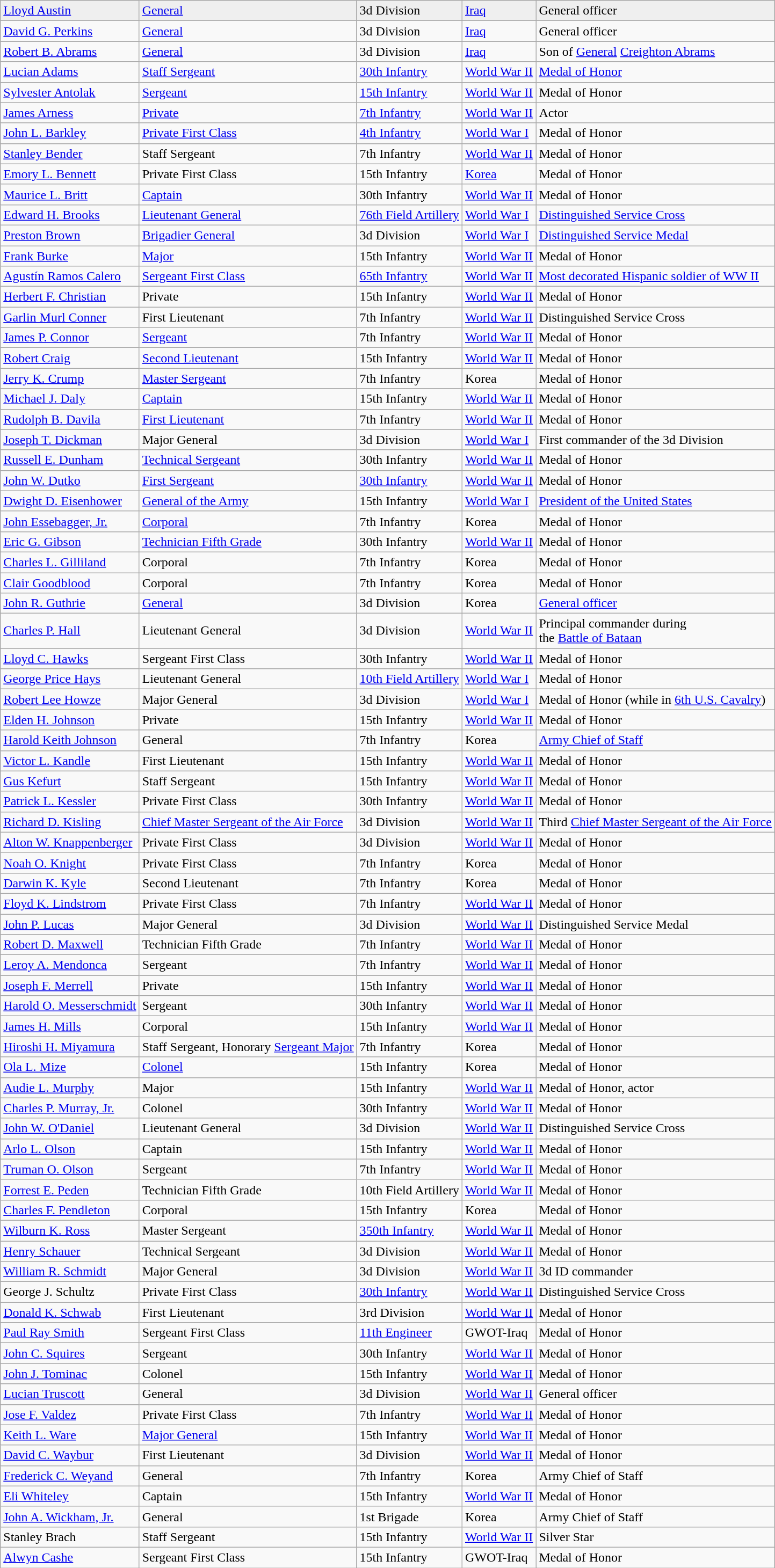<table class="wikitable sortable" style="float:left;">
<tr style="background:#efefef;">
<td><a href='#'>Lloyd Austin</a></td>
<td><a href='#'>General</a></td>
<td>3d Division</td>
<td><a href='#'>Iraq</a></td>
<td>General officer</td>
</tr>
<tr>
<td><a href='#'>David G. Perkins</a></td>
<td><a href='#'>General</a></td>
<td>3d Division</td>
<td><a href='#'>Iraq</a></td>
<td>General officer</td>
</tr>
<tr>
<td><a href='#'>Robert B. Abrams</a></td>
<td><a href='#'>General</a></td>
<td>3d Division</td>
<td><a href='#'>Iraq</a></td>
<td>Son of <a href='#'>General</a> <a href='#'>Creighton Abrams</a></td>
</tr>
<tr>
<td><a href='#'>Lucian Adams</a></td>
<td><a href='#'>Staff Sergeant</a></td>
<td><a href='#'>30th Infantry</a></td>
<td><a href='#'>World War II</a></td>
<td><a href='#'>Medal of Honor</a></td>
</tr>
<tr>
<td><a href='#'>Sylvester Antolak</a></td>
<td><a href='#'>Sergeant</a></td>
<td><a href='#'>15th Infantry</a></td>
<td><a href='#'>World War II</a></td>
<td>Medal of Honor</td>
</tr>
<tr>
<td><a href='#'>James Arness</a></td>
<td><a href='#'>Private</a></td>
<td><a href='#'>7th Infantry</a></td>
<td><a href='#'>World War II</a></td>
<td>Actor</td>
</tr>
<tr>
<td><a href='#'>John L. Barkley</a></td>
<td><a href='#'>Private First Class</a></td>
<td><a href='#'>4th Infantry</a></td>
<td><a href='#'>World War I</a></td>
<td>Medal of Honor</td>
</tr>
<tr>
<td><a href='#'>Stanley Bender</a></td>
<td>Staff Sergeant</td>
<td>7th Infantry</td>
<td><a href='#'>World War II</a></td>
<td>Medal of Honor</td>
</tr>
<tr>
<td><a href='#'>Emory L. Bennett</a></td>
<td>Private First Class</td>
<td>15th Infantry</td>
<td><a href='#'>Korea</a></td>
<td>Medal of Honor</td>
</tr>
<tr>
<td><a href='#'>Maurice L. Britt</a></td>
<td><a href='#'>Captain</a></td>
<td>30th Infantry</td>
<td><a href='#'>World War II</a></td>
<td>Medal of Honor</td>
</tr>
<tr>
<td><a href='#'>Edward H. Brooks</a></td>
<td><a href='#'>Lieutenant General</a></td>
<td><a href='#'>76th Field Artillery</a></td>
<td><a href='#'>World War I</a></td>
<td><a href='#'>Distinguished Service Cross</a></td>
</tr>
<tr>
<td><a href='#'>Preston Brown</a></td>
<td><a href='#'>Brigadier General</a></td>
<td>3d Division</td>
<td><a href='#'>World War I</a></td>
<td><a href='#'>Distinguished Service Medal</a></td>
</tr>
<tr>
<td><a href='#'>Frank Burke</a></td>
<td><a href='#'>Major</a></td>
<td>15th Infantry</td>
<td><a href='#'>World War II</a></td>
<td>Medal of Honor</td>
</tr>
<tr>
<td><a href='#'>Agustín Ramos Calero</a></td>
<td><a href='#'>Sergeant First Class</a></td>
<td><a href='#'>65th Infantry</a></td>
<td><a href='#'>World War II</a></td>
<td><a href='#'>Most decorated Hispanic soldier of WW II</a></td>
</tr>
<tr>
<td><a href='#'>Herbert F. Christian</a></td>
<td>Private</td>
<td>15th Infantry</td>
<td><a href='#'>World War II</a></td>
<td>Medal of Honor</td>
</tr>
<tr>
<td><a href='#'>Garlin Murl Conner</a></td>
<td>First Lieutenant</td>
<td>7th Infantry</td>
<td><a href='#'>World War II</a></td>
<td>Distinguished Service Cross</td>
</tr>
<tr>
<td><a href='#'>James P. Connor</a></td>
<td><a href='#'>Sergeant</a></td>
<td>7th Infantry</td>
<td><a href='#'>World War II</a></td>
<td>Medal of Honor</td>
</tr>
<tr>
<td><a href='#'>Robert Craig</a></td>
<td><a href='#'>Second Lieutenant</a></td>
<td>15th Infantry</td>
<td><a href='#'>World War II</a></td>
<td>Medal of Honor</td>
</tr>
<tr>
<td><a href='#'>Jerry K. Crump</a></td>
<td><a href='#'>Master Sergeant</a></td>
<td>7th Infantry</td>
<td>Korea</td>
<td>Medal of Honor</td>
</tr>
<tr>
<td><a href='#'>Michael J. Daly</a></td>
<td><a href='#'>Captain</a></td>
<td>15th Infantry</td>
<td><a href='#'>World War II</a></td>
<td>Medal of Honor</td>
</tr>
<tr>
<td><a href='#'>Rudolph B. Davila</a></td>
<td><a href='#'>First Lieutenant</a></td>
<td>7th Infantry</td>
<td><a href='#'>World War II</a></td>
<td>Medal of Honor</td>
</tr>
<tr>
<td><a href='#'>Joseph T. Dickman</a></td>
<td>Major General</td>
<td>3d Division</td>
<td><a href='#'>World War I</a></td>
<td>First commander of the 3d Division</td>
</tr>
<tr>
<td><a href='#'>Russell E. Dunham</a></td>
<td><a href='#'>Technical Sergeant</a></td>
<td>30th Infantry</td>
<td><a href='#'>World War II</a></td>
<td>Medal of Honor</td>
</tr>
<tr>
<td><a href='#'>John W. Dutko</a></td>
<td><a href='#'>First Sergeant</a></td>
<td><a href='#'>30th Infantry</a></td>
<td><a href='#'>World War II</a></td>
<td>Medal of Honor</td>
</tr>
<tr>
<td><a href='#'>Dwight D. Eisenhower</a></td>
<td><a href='#'>General of the Army</a></td>
<td>15th Infantry</td>
<td><a href='#'>World War I</a></td>
<td><a href='#'>President of the United States</a></td>
</tr>
<tr>
<td><a href='#'>John Essebagger, Jr.</a></td>
<td><a href='#'>Corporal</a></td>
<td>7th Infantry</td>
<td>Korea</td>
<td>Medal of Honor</td>
</tr>
<tr>
<td><a href='#'>Eric G. Gibson</a></td>
<td><a href='#'>Technician Fifth Grade</a></td>
<td>30th Infantry</td>
<td><a href='#'>World War II</a></td>
<td>Medal of Honor</td>
</tr>
<tr>
<td><a href='#'>Charles L. Gilliland</a></td>
<td>Corporal</td>
<td>7th Infantry</td>
<td>Korea</td>
<td>Medal of Honor</td>
</tr>
<tr>
<td><a href='#'>Clair Goodblood</a></td>
<td>Corporal</td>
<td>7th Infantry</td>
<td>Korea</td>
<td>Medal of Honor</td>
</tr>
<tr>
<td><a href='#'>John R. Guthrie</a></td>
<td><a href='#'>General</a></td>
<td>3d Division</td>
<td>Korea</td>
<td><a href='#'>General officer</a></td>
</tr>
<tr>
<td><a href='#'>Charles P. Hall</a></td>
<td>Lieutenant General</td>
<td>3d Division</td>
<td><a href='#'>World War II</a></td>
<td>Principal commander during<br>the <a href='#'>Battle of Bataan</a></td>
</tr>
<tr>
<td><a href='#'>Lloyd C. Hawks</a></td>
<td>Sergeant First Class</td>
<td>30th Infantry</td>
<td><a href='#'>World War II</a></td>
<td>Medal of Honor</td>
</tr>
<tr>
<td><a href='#'>George Price Hays</a></td>
<td>Lieutenant General</td>
<td><a href='#'>10th Field Artillery</a></td>
<td><a href='#'>World War I</a></td>
<td>Medal of Honor</td>
</tr>
<tr>
<td><a href='#'>Robert Lee Howze</a></td>
<td>Major General</td>
<td>3d Division</td>
<td><a href='#'>World War I</a></td>
<td>Medal of Honor (while in <a href='#'>6th U.S. Cavalry</a>)</td>
</tr>
<tr>
<td><a href='#'>Elden H. Johnson</a></td>
<td>Private</td>
<td>15th Infantry</td>
<td><a href='#'>World War II</a></td>
<td>Medal of Honor</td>
</tr>
<tr>
<td><a href='#'>Harold Keith Johnson</a></td>
<td>General</td>
<td>7th Infantry</td>
<td>Korea</td>
<td><a href='#'>Army Chief of Staff</a></td>
</tr>
<tr>
<td><a href='#'>Victor L. Kandle</a></td>
<td>First Lieutenant</td>
<td>15th Infantry</td>
<td><a href='#'>World War II</a></td>
<td>Medal of Honor</td>
</tr>
<tr>
<td><a href='#'>Gus Kefurt</a></td>
<td>Staff Sergeant</td>
<td>15th Infantry</td>
<td><a href='#'>World War II</a></td>
<td>Medal of Honor</td>
</tr>
<tr>
<td><a href='#'>Patrick L. Kessler</a></td>
<td>Private First Class</td>
<td>30th Infantry</td>
<td><a href='#'>World War II</a></td>
<td>Medal of Honor</td>
</tr>
<tr>
<td><a href='#'>Richard D. Kisling</a></td>
<td><a href='#'>Chief Master Sergeant of the Air Force</a></td>
<td>3d Division</td>
<td><a href='#'>World War II</a></td>
<td>Third <a href='#'>Chief Master Sergeant of the Air Force</a></td>
</tr>
<tr>
<td><a href='#'>Alton W. Knappenberger</a></td>
<td>Private First Class</td>
<td>3d Division</td>
<td><a href='#'>World War II</a></td>
<td>Medal of Honor</td>
</tr>
<tr>
<td><a href='#'>Noah O. Knight</a></td>
<td>Private First Class</td>
<td>7th Infantry</td>
<td>Korea</td>
<td>Medal of Honor</td>
</tr>
<tr>
<td><a href='#'>Darwin K. Kyle</a></td>
<td>Second Lieutenant</td>
<td>7th Infantry</td>
<td>Korea</td>
<td>Medal of Honor</td>
</tr>
<tr>
<td><a href='#'>Floyd K. Lindstrom</a></td>
<td>Private First Class</td>
<td>7th Infantry</td>
<td><a href='#'>World War II</a></td>
<td>Medal of Honor</td>
</tr>
<tr>
<td><a href='#'>John P. Lucas</a></td>
<td>Major General</td>
<td>3d Division</td>
<td><a href='#'>World War II</a></td>
<td>Distinguished Service Medal</td>
</tr>
<tr>
<td><a href='#'>Robert D. Maxwell</a></td>
<td>Technician Fifth Grade</td>
<td>7th Infantry</td>
<td><a href='#'>World War II</a></td>
<td>Medal of Honor</td>
</tr>
<tr>
<td><a href='#'>Leroy A. Mendonca</a></td>
<td>Sergeant</td>
<td>7th Infantry</td>
<td><a href='#'>World War II</a></td>
<td>Medal of Honor</td>
</tr>
<tr>
<td><a href='#'>Joseph F. Merrell</a></td>
<td>Private</td>
<td>15th Infantry</td>
<td><a href='#'>World War II</a></td>
<td>Medal of Honor</td>
</tr>
<tr>
<td><a href='#'>Harold O. Messerschmidt</a></td>
<td>Sergeant</td>
<td>30th Infantry</td>
<td><a href='#'>World War II</a></td>
<td>Medal of Honor</td>
</tr>
<tr>
<td><a href='#'>James H. Mills</a></td>
<td>Corporal</td>
<td>15th Infantry</td>
<td><a href='#'>World War II</a></td>
<td>Medal of Honor</td>
</tr>
<tr>
<td><a href='#'>Hiroshi H. Miyamura</a></td>
<td>Staff Sergeant, Honorary <a href='#'>Sergeant Major</a></td>
<td>7th Infantry</td>
<td>Korea</td>
<td>Medal of Honor</td>
</tr>
<tr>
<td><a href='#'>Ola L. Mize</a></td>
<td><a href='#'>Colonel</a></td>
<td>15th Infantry</td>
<td>Korea</td>
<td>Medal of Honor</td>
</tr>
<tr>
<td><a href='#'>Audie L. Murphy</a></td>
<td>Major</td>
<td>15th Infantry</td>
<td><a href='#'>World War II</a></td>
<td>Medal of Honor, actor</td>
</tr>
<tr>
<td><a href='#'>Charles P. Murray, Jr.</a></td>
<td>Colonel</td>
<td>30th Infantry</td>
<td><a href='#'>World War II</a></td>
<td>Medal of Honor</td>
</tr>
<tr>
<td><a href='#'>John W. O'Daniel</a></td>
<td>Lieutenant General</td>
<td>3d Division</td>
<td><a href='#'>World War II</a></td>
<td>Distinguished Service Cross</td>
</tr>
<tr>
<td><a href='#'>Arlo L. Olson</a></td>
<td>Captain</td>
<td>15th Infantry</td>
<td><a href='#'>World War II</a></td>
<td>Medal of Honor</td>
</tr>
<tr>
<td><a href='#'>Truman O. Olson</a></td>
<td>Sergeant</td>
<td>7th Infantry</td>
<td><a href='#'>World War II</a></td>
<td>Medal of Honor</td>
</tr>
<tr>
<td><a href='#'>Forrest E. Peden</a></td>
<td>Technician Fifth Grade</td>
<td>10th Field Artillery</td>
<td><a href='#'>World War II</a></td>
<td>Medal of Honor</td>
</tr>
<tr>
<td><a href='#'>Charles F. Pendleton</a></td>
<td>Corporal</td>
<td>15th Infantry</td>
<td>Korea</td>
<td>Medal of Honor</td>
</tr>
<tr>
<td><a href='#'>Wilburn K. Ross</a></td>
<td>Master Sergeant</td>
<td><a href='#'>350th Infantry</a></td>
<td><a href='#'>World War II</a></td>
<td>Medal of Honor</td>
</tr>
<tr>
<td><a href='#'>Henry Schauer</a></td>
<td>Technical Sergeant</td>
<td>3d Division</td>
<td><a href='#'>World War II</a></td>
<td>Medal of Honor</td>
</tr>
<tr>
<td><a href='#'>William R. Schmidt</a></td>
<td>Major General</td>
<td>3d Division</td>
<td><a href='#'>World War II</a></td>
<td>3d ID commander</td>
</tr>
<tr>
<td>George J. Schultz</td>
<td>Private First Class</td>
<td><a href='#'>30th Infantry</a></td>
<td><a href='#'>World War II</a></td>
<td>Distinguished Service Cross</td>
</tr>
<tr>
<td><a href='#'>Donald K. Schwab</a></td>
<td>First Lieutenant</td>
<td>3rd Division</td>
<td><a href='#'>World War II</a></td>
<td>Medal of Honor</td>
</tr>
<tr>
<td><a href='#'>Paul Ray Smith</a></td>
<td>Sergeant First Class</td>
<td><a href='#'>11th Engineer</a></td>
<td>GWOT-Iraq</td>
<td>Medal of Honor</td>
</tr>
<tr>
<td><a href='#'>John C. Squires</a></td>
<td>Sergeant</td>
<td>30th Infantry</td>
<td><a href='#'>World War II</a></td>
<td>Medal of Honor</td>
</tr>
<tr>
<td><a href='#'>John J. Tominac</a></td>
<td>Colonel</td>
<td>15th Infantry</td>
<td><a href='#'>World War II</a></td>
<td>Medal of Honor</td>
</tr>
<tr>
<td><a href='#'>Lucian Truscott</a></td>
<td>General</td>
<td>3d Division</td>
<td><a href='#'>World War II</a></td>
<td>General officer</td>
</tr>
<tr>
<td><a href='#'>Jose F. Valdez</a></td>
<td>Private First Class</td>
<td>7th Infantry</td>
<td><a href='#'>World War II</a></td>
<td>Medal of Honor</td>
</tr>
<tr>
<td><a href='#'>Keith L. Ware</a></td>
<td><a href='#'>Major General</a></td>
<td>15th Infantry</td>
<td><a href='#'>World War II</a></td>
<td>Medal of Honor</td>
</tr>
<tr>
<td><a href='#'>David C. Waybur</a></td>
<td>First Lieutenant</td>
<td>3d Division</td>
<td><a href='#'>World War II</a></td>
<td>Medal of Honor</td>
</tr>
<tr>
<td><a href='#'>Frederick C. Weyand</a></td>
<td>General</td>
<td>7th Infantry</td>
<td>Korea</td>
<td>Army Chief of Staff</td>
</tr>
<tr>
<td><a href='#'>Eli Whiteley</a></td>
<td>Captain</td>
<td>15th Infantry</td>
<td><a href='#'>World War II</a></td>
<td>Medal of Honor</td>
</tr>
<tr>
<td><a href='#'>John A. Wickham, Jr.</a></td>
<td>General</td>
<td>1st Brigade</td>
<td>Korea</td>
<td>Army Chief of Staff</td>
</tr>
<tr>
<td>Stanley Brach</td>
<td>Staff Sergeant</td>
<td>15th Infantry</td>
<td><a href='#'>World War II</a></td>
<td>Silver Star</td>
</tr>
<tr>
<td><a href='#'>Alwyn Cashe</a></td>
<td>Sergeant First Class</td>
<td>15th Infantry</td>
<td>GWOT-Iraq</td>
<td>Medal of Honor</td>
</tr>
</table>
